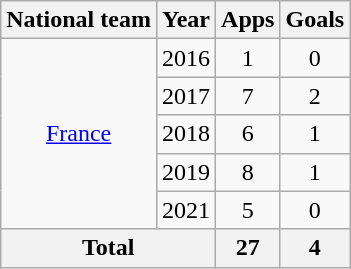<table class=wikitable style=text-align:center>
<tr>
<th>National team</th>
<th>Year</th>
<th>Apps</th>
<th>Goals</th>
</tr>
<tr>
<td rowspan=5><a href='#'>France</a></td>
<td>2016</td>
<td>1</td>
<td>0</td>
</tr>
<tr>
<td>2017</td>
<td>7</td>
<td>2</td>
</tr>
<tr>
<td>2018</td>
<td>6</td>
<td>1</td>
</tr>
<tr>
<td>2019</td>
<td>8</td>
<td>1</td>
</tr>
<tr>
<td>2021</td>
<td>5</td>
<td>0</td>
</tr>
<tr>
<th colspan=2>Total</th>
<th>27</th>
<th>4</th>
</tr>
</table>
